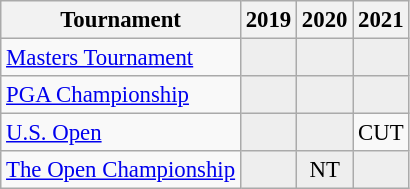<table class="wikitable" style="font-size:95%;text-align:center;">
<tr>
<th>Tournament</th>
<th>2019</th>
<th>2020</th>
<th>2021</th>
</tr>
<tr>
<td align=left><a href='#'>Masters Tournament</a></td>
<td style="background:#eeeeee;"></td>
<td style="background:#eeeeee;"></td>
<td style="background:#eeeeee;"></td>
</tr>
<tr>
<td align=left><a href='#'>PGA Championship</a></td>
<td style="background:#eeeeee;"></td>
<td style="background:#eeeeee;"></td>
<td style="background:#eeeeee;"></td>
</tr>
<tr>
<td align=left><a href='#'>U.S. Open</a></td>
<td style="background:#eeeeee;"></td>
<td style="background:#eeeeee;"></td>
<td>CUT</td>
</tr>
<tr>
<td align=left><a href='#'>The Open Championship</a></td>
<td style="background:#eeeeee;"></td>
<td style="background:#eeeeee;">NT</td>
<td style="background:#eeeeee;"></td>
</tr>
</table>
